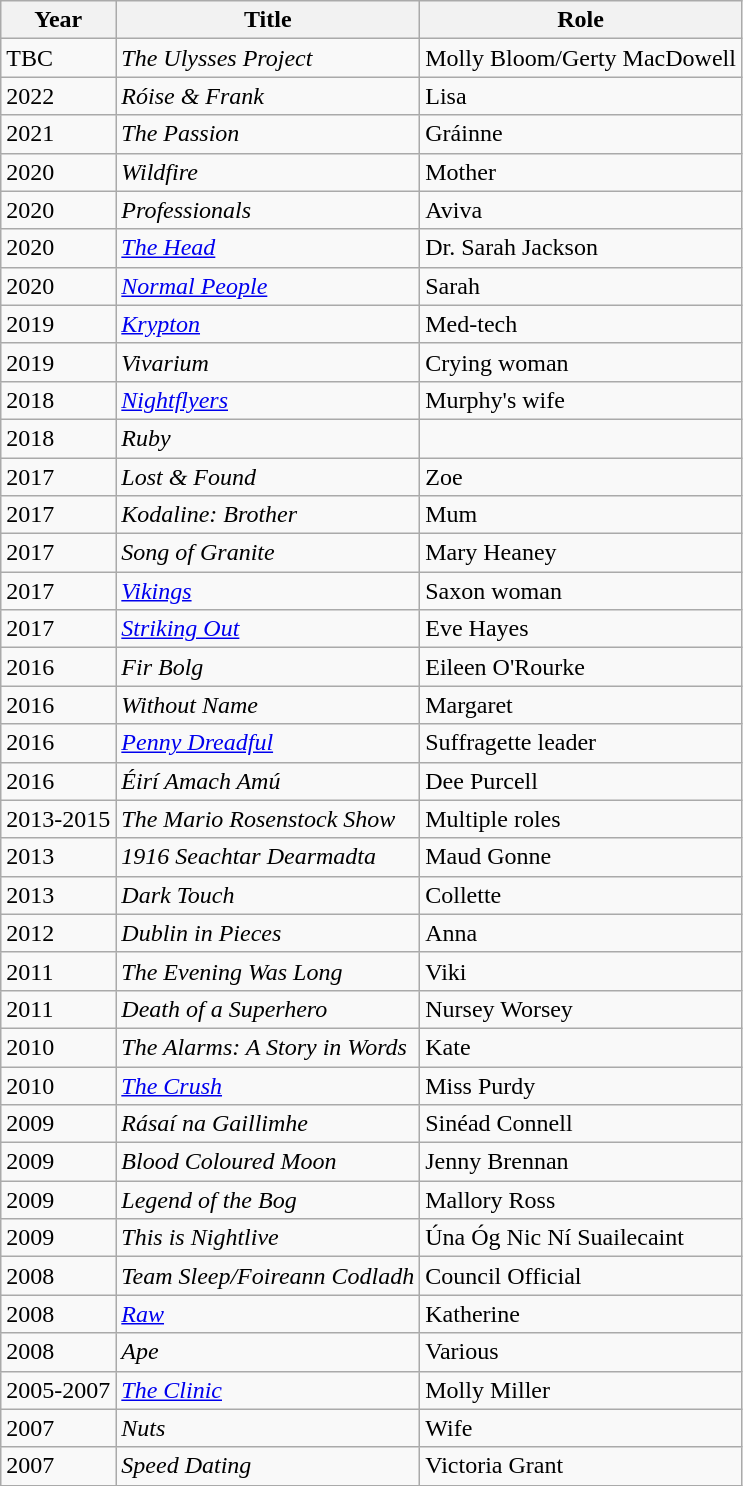<table class="wikitable sortable">
<tr>
<th>Year</th>
<th>Title</th>
<th>Role</th>
</tr>
<tr>
<td>TBC</td>
<td><em>The Ulysses Project</em></td>
<td>Molly Bloom/Gerty MacDowell</td>
</tr>
<tr>
<td>2022</td>
<td><em>Róise & Frank</em></td>
<td>Lisa</td>
</tr>
<tr>
<td>2021</td>
<td><em>The Passion</em></td>
<td>Gráinne</td>
</tr>
<tr>
<td>2020</td>
<td><em>Wildfire</em></td>
<td>Mother</td>
</tr>
<tr>
<td>2020</td>
<td><em>Professionals</em></td>
<td>Aviva</td>
</tr>
<tr>
<td>2020</td>
<td><em><a href='#'>The Head</a></em></td>
<td>Dr. Sarah Jackson</td>
</tr>
<tr>
<td>2020</td>
<td><em><a href='#'>Normal People</a></em></td>
<td>Sarah</td>
</tr>
<tr>
<td>2019</td>
<td><em><a href='#'>Krypton</a></em></td>
<td>Med-tech</td>
</tr>
<tr>
<td>2019</td>
<td><em>Vivarium</em></td>
<td>Crying woman</td>
</tr>
<tr>
<td>2018</td>
<td><em><a href='#'>Nightflyers</a></em></td>
<td>Murphy's wife</td>
</tr>
<tr>
<td>2018</td>
<td><em>Ruby</em></td>
<td></td>
</tr>
<tr>
<td>2017</td>
<td><em>Lost & Found</em></td>
<td>Zoe</td>
</tr>
<tr>
<td>2017</td>
<td><em>Kodaline: Brother</em></td>
<td>Mum</td>
</tr>
<tr>
<td>2017</td>
<td><em>Song of Granite</em></td>
<td>Mary Heaney</td>
</tr>
<tr>
<td>2017</td>
<td><em><a href='#'>Vikings</a></em></td>
<td>Saxon woman</td>
</tr>
<tr>
<td>2017</td>
<td><em><a href='#'>Striking Out</a></em></td>
<td>Eve Hayes</td>
</tr>
<tr>
<td>2016</td>
<td><em>Fir Bolg</em></td>
<td>Eileen O'Rourke</td>
</tr>
<tr>
<td>2016</td>
<td><em>Without Name</em></td>
<td>Margaret</td>
</tr>
<tr>
<td>2016</td>
<td><em><a href='#'>Penny Dreadful</a></em></td>
<td>Suffragette leader</td>
</tr>
<tr>
<td>2016</td>
<td><em>Éirí Amach Amú</em></td>
<td>Dee Purcell</td>
</tr>
<tr>
<td>2013-2015</td>
<td><em>The Mario Rosenstock Show</em></td>
<td>Multiple roles</td>
</tr>
<tr>
<td>2013</td>
<td><em>1916 Seachtar Dearmadta</em></td>
<td>Maud Gonne</td>
</tr>
<tr>
<td>2013</td>
<td><em>Dark Touch</em></td>
<td>Collette</td>
</tr>
<tr>
<td>2012</td>
<td><em>Dublin in Pieces</em></td>
<td>Anna</td>
</tr>
<tr>
<td>2011</td>
<td><em>The Evening Was Long</em></td>
<td>Viki</td>
</tr>
<tr>
<td>2011</td>
<td><em>Death of a Superhero</em></td>
<td>Nursey Worsey</td>
</tr>
<tr>
<td>2010</td>
<td><em>The Alarms: A Story in Words</em></td>
<td>Kate</td>
</tr>
<tr>
<td>2010</td>
<td><em><a href='#'>The Crush</a></em></td>
<td>Miss Purdy</td>
</tr>
<tr>
<td>2009</td>
<td><em>Rásaí na Gaillimhe</em></td>
<td>Sinéad Connell</td>
</tr>
<tr>
<td>2009</td>
<td><em>Blood Coloured Moon</em></td>
<td>Jenny Brennan</td>
</tr>
<tr>
<td>2009</td>
<td><em>Legend of the Bog</em></td>
<td>Mallory Ross</td>
</tr>
<tr>
<td>2009</td>
<td><em>This is Nightlive</em></td>
<td>Úna Óg Nic Ní Suailecaint</td>
</tr>
<tr>
<td>2008</td>
<td><em>Team Sleep/Foireann Codladh</em></td>
<td>Council Official</td>
</tr>
<tr>
<td>2008</td>
<td><em><a href='#'>Raw</a></em></td>
<td>Katherine</td>
</tr>
<tr>
<td>2008</td>
<td><em>Ape</em></td>
<td>Various</td>
</tr>
<tr>
<td>2005-2007</td>
<td><em><a href='#'>The Clinic</a></em></td>
<td>Molly Miller</td>
</tr>
<tr>
<td>2007</td>
<td><em>Nuts</em></td>
<td>Wife</td>
</tr>
<tr>
<td>2007</td>
<td><em>Speed Dating</em></td>
<td>Victoria Grant</td>
</tr>
</table>
